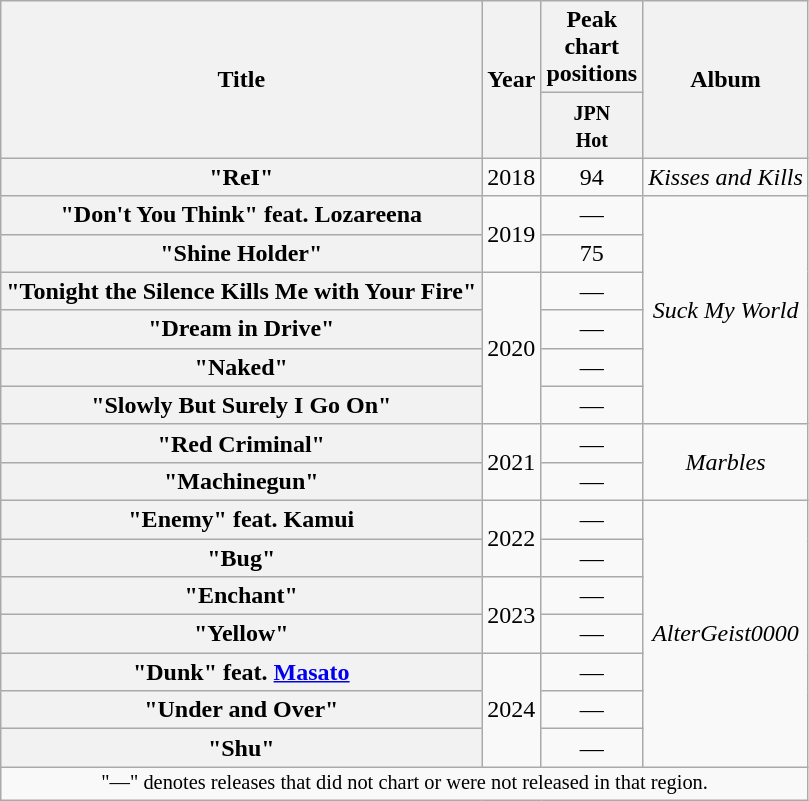<table class="wikitable plainrowheaders" style="text-align:center;">
<tr>
<th scope="col" rowspan="2">Title</th>
<th scope="col" rowspan="2">Year</th>
<th scope="col" colspan="1">Peak <br> chart <br> positions</th>
<th scope="col" rowspan="2">Album</th>
</tr>
<tr>
<th scope="col"><small>JPN<br>Hot</small><br></th>
</tr>
<tr>
<th scope="row">"ReI"</th>
<td>2018</td>
<td>94</td>
<td><em>Kisses and Kills</em></td>
</tr>
<tr>
<th scope="row">"Don't You Think" feat. Lozareena</th>
<td rowspan="2">2019</td>
<td>—</td>
<td rowspan="6"><em>Suck My World</em></td>
</tr>
<tr>
<th scope="row">"Shine Holder"</th>
<td>75</td>
</tr>
<tr>
<th scope="row">"Tonight the Silence Kills Me with Your Fire"</th>
<td rowspan="4">2020</td>
<td>—</td>
</tr>
<tr>
<th scope="row">"Dream in Drive"</th>
<td>—</td>
</tr>
<tr>
<th scope="row">"Naked"</th>
<td>—</td>
</tr>
<tr>
<th scope="row">"Slowly But Surely I Go On"</th>
<td>—</td>
</tr>
<tr>
<th scope="row">"Red Criminal"</th>
<td rowspan="2">2021</td>
<td>—</td>
<td rowspan="2"><em>Marbles</em></td>
</tr>
<tr>
<th scope="row">"Machinegun"</th>
<td>—</td>
</tr>
<tr>
<th scope="row">"Enemy" feat. Kamui</th>
<td rowspan="2">2022</td>
<td>—</td>
<td rowspan="7"><em>AlterGeist0000</em></td>
</tr>
<tr>
<th scope="row">"Bug"</th>
<td>—</td>
</tr>
<tr>
<th scope="row">"Enchant"</th>
<td rowspan="2">2023</td>
<td>—</td>
</tr>
<tr>
<th scope="row">"Yellow"</th>
<td>—</td>
</tr>
<tr>
<th scope="row">"Dunk" feat. <a href='#'>Masato</a></th>
<td rowspan="3">2024</td>
<td>—</td>
</tr>
<tr>
<th scope="row">"Under and Over"</th>
<td>—</td>
</tr>
<tr>
<th scope="row">"Shu"</th>
<td>—</td>
</tr>
<tr>
<td colspan="4" style="font-size:85%">"—" denotes releases that did not chart or were not released in that region.</td>
</tr>
</table>
